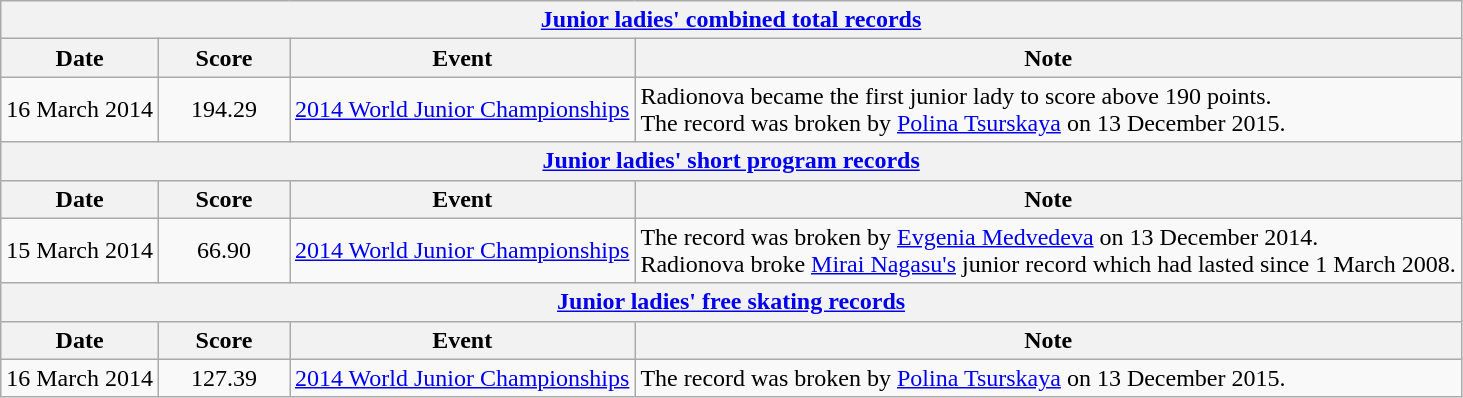<table class="wikitable sortable">
<tr>
<th colspan=4 align=center><a href='#'>Junior ladies' combined total records</a></th>
</tr>
<tr>
<th>Date</th>
<th style="width:80px;">Score</th>
<th>Event</th>
<th>Note</th>
</tr>
<tr>
<td>16 March 2014</td>
<td style="text-align:center;">194.29</td>
<td><a href='#'>2014 World Junior Championships</a></td>
<td>Radionova became the first junior lady to score above 190 points. <br> The record was broken by <a href='#'>Polina Tsurskaya</a> on 13 December 2015.</td>
</tr>
<tr>
<th colspan=4 align=center><a href='#'>Junior ladies' short program records</a></th>
</tr>
<tr>
<th>Date</th>
<th style="width:80px;">Score</th>
<th>Event</th>
<th>Note</th>
</tr>
<tr>
<td>15 March 2014</td>
<td style="text-align:center;">66.90</td>
<td><a href='#'>2014 World Junior Championships</a></td>
<td>The record was broken by <a href='#'>Evgenia Medvedeva</a> on 13 December 2014. <br> Radionova broke <a href='#'>Mirai Nagasu's</a> junior record which had lasted since 1 March 2008.</td>
</tr>
<tr>
<th colspan=4 align=center><a href='#'>Junior ladies' free skating records</a></th>
</tr>
<tr>
<th>Date</th>
<th style="width:80px;">Score</th>
<th>Event</th>
<th>Note</th>
</tr>
<tr>
<td>16 March 2014</td>
<td style="text-align:center;">127.39</td>
<td><a href='#'>2014 World Junior Championships</a></td>
<td>The record was broken by <a href='#'>Polina Tsurskaya</a> on 13 December 2015.</td>
</tr>
</table>
